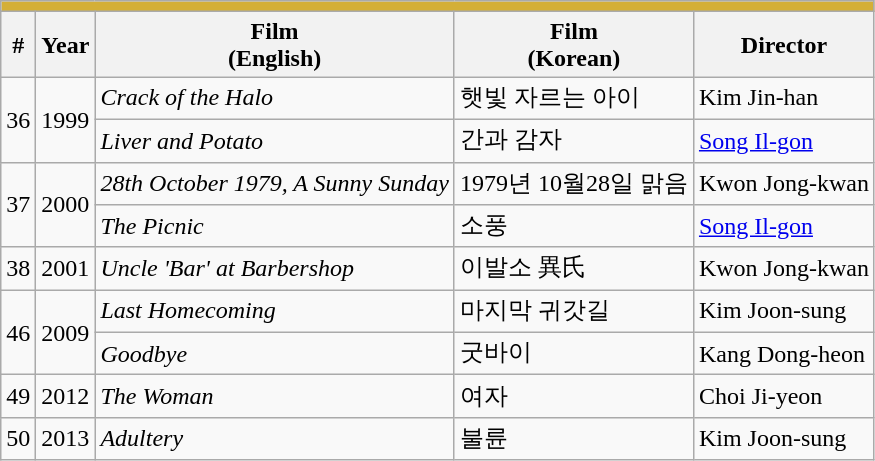<table class="wikitable collapsible collapsed">
<tr>
<th colspan="5" style="background: #D4AF37;"></th>
</tr>
<tr>
<th>#</th>
<th>Year</th>
<th>Film<br>(English)</th>
<th>Film<br>(Korean)</th>
<th>Director</th>
</tr>
<tr>
<td rowspan="2">36</td>
<td rowspan="2">1999</td>
<td><em>Crack of the Halo</em></td>
<td>햇빛 자르는 아이</td>
<td>Kim Jin-han</td>
</tr>
<tr>
<td><em>Liver and Potato</em></td>
<td>간과 감자</td>
<td><a href='#'>Song Il-gon</a></td>
</tr>
<tr>
<td rowspan="2">37</td>
<td rowspan="2">2000</td>
<td><em>28th October 1979, A Sunny Sunday</em></td>
<td>1979년 10월28일 맑음</td>
<td>Kwon Jong-kwan</td>
</tr>
<tr>
<td><em>The Picnic</em></td>
<td>소풍</td>
<td><a href='#'>Song Il-gon</a></td>
</tr>
<tr>
<td>38</td>
<td>2001</td>
<td><em>Uncle 'Bar' at Barbershop</em></td>
<td>이발소 異氏</td>
<td>Kwon Jong-kwan</td>
</tr>
<tr>
<td rowspan="2">46</td>
<td rowspan="2">2009</td>
<td><em>Last Homecoming</em></td>
<td>마지막 귀갓길</td>
<td>Kim Joon-sung</td>
</tr>
<tr>
<td><em>Goodbye</em></td>
<td>굿바이</td>
<td>Kang Dong-heon</td>
</tr>
<tr>
<td>49</td>
<td>2012</td>
<td><em>The Woman</em></td>
<td>여자</td>
<td>Choi Ji-yeon</td>
</tr>
<tr>
<td>50</td>
<td>2013</td>
<td><em>Adultery</em></td>
<td>불륜</td>
<td>Kim Joon-sung</td>
</tr>
</table>
